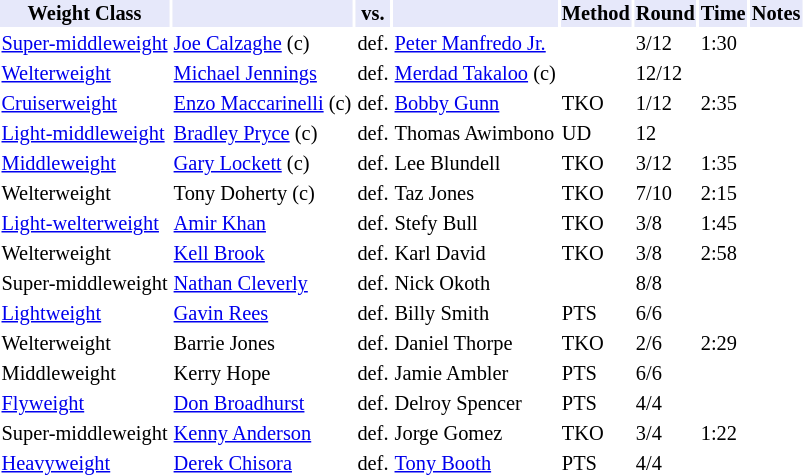<table class="toccolours" style="font-size: 85%;">
<tr>
<th style="background:#e6e8fa; color:#000; text-align:center;">Weight Class</th>
<th style="background:#e6e8fa; color:#000; text-align:center;"></th>
<th style="background:#e6e8fa; color:#000; text-align:center;">vs.</th>
<th style="background:#e6e8fa; color:#000; text-align:center;"></th>
<th style="background:#e6e8fa; color:#000; text-align:center;">Method</th>
<th style="background:#e6e8fa; color:#000; text-align:center;">Round</th>
<th style="background:#e6e8fa; color:#000; text-align:center;">Time</th>
<th style="background:#e6e8fa; color:#000; text-align:center;">Notes</th>
</tr>
<tr>
<td><a href='#'>Super-middleweight</a></td>
<td><a href='#'>Joe Calzaghe</a> (c)</td>
<td>def.</td>
<td><a href='#'>Peter Manfredo Jr.</a></td>
<td></td>
<td>3/12</td>
<td>1:30</td>
<td></td>
</tr>
<tr>
<td><a href='#'>Welterweight</a></td>
<td><a href='#'>Michael Jennings</a></td>
<td>def.</td>
<td><a href='#'>Merdad Takaloo</a> (c)</td>
<td></td>
<td>12/12</td>
<td></td>
<td></td>
</tr>
<tr>
<td><a href='#'>Cruiserweight</a></td>
<td><a href='#'>Enzo Maccarinelli</a> (c)</td>
<td>def.</td>
<td><a href='#'>Bobby Gunn</a></td>
<td>TKO</td>
<td>1/12</td>
<td>2:35</td>
<td></td>
</tr>
<tr>
<td><a href='#'>Light-middleweight</a></td>
<td><a href='#'>Bradley Pryce</a> (c)</td>
<td>def.</td>
<td>Thomas Awimbono</td>
<td>UD</td>
<td>12</td>
<td></td>
<td></td>
</tr>
<tr>
<td><a href='#'>Middleweight</a></td>
<td><a href='#'>Gary Lockett</a> (c)</td>
<td>def.</td>
<td>Lee Blundell</td>
<td>TKO</td>
<td>3/12</td>
<td>1:35</td>
<td></td>
</tr>
<tr>
<td>Welterweight</td>
<td>Tony Doherty (c)</td>
<td>def.</td>
<td>Taz Jones</td>
<td>TKO</td>
<td>7/10</td>
<td>2:15</td>
<td></td>
</tr>
<tr>
<td><a href='#'>Light-welterweight</a></td>
<td><a href='#'>Amir Khan</a></td>
<td>def.</td>
<td>Stefy Bull</td>
<td>TKO</td>
<td>3/8</td>
<td>1:45</td>
<td></td>
</tr>
<tr>
<td>Welterweight</td>
<td><a href='#'>Kell Brook</a></td>
<td>def.</td>
<td>Karl David</td>
<td>TKO</td>
<td>3/8</td>
<td>2:58</td>
<td></td>
</tr>
<tr>
<td>Super-middleweight</td>
<td><a href='#'>Nathan Cleverly</a></td>
<td>def.</td>
<td>Nick Okoth</td>
<td></td>
<td>8/8</td>
<td></td>
<td></td>
</tr>
<tr>
<td><a href='#'>Lightweight</a></td>
<td><a href='#'>Gavin Rees</a></td>
<td>def.</td>
<td>Billy Smith</td>
<td>PTS</td>
<td>6/6</td>
<td></td>
<td></td>
</tr>
<tr>
<td>Welterweight</td>
<td>Barrie Jones</td>
<td>def.</td>
<td>Daniel Thorpe</td>
<td>TKO</td>
<td>2/6</td>
<td>2:29</td>
<td></td>
</tr>
<tr>
<td>Middleweight</td>
<td>Kerry Hope</td>
<td>def.</td>
<td>Jamie Ambler</td>
<td>PTS</td>
<td>6/6</td>
<td></td>
<td></td>
</tr>
<tr>
<td><a href='#'>Flyweight</a></td>
<td><a href='#'>Don Broadhurst</a></td>
<td>def.</td>
<td>Delroy Spencer</td>
<td>PTS</td>
<td>4/4</td>
<td></td>
<td></td>
</tr>
<tr>
<td>Super-middleweight</td>
<td><a href='#'>Kenny Anderson</a></td>
<td>def.</td>
<td>Jorge Gomez</td>
<td>TKO</td>
<td>3/4</td>
<td>1:22</td>
<td></td>
</tr>
<tr>
<td><a href='#'>Heavyweight</a></td>
<td><a href='#'>Derek Chisora</a></td>
<td>def.</td>
<td><a href='#'>Tony Booth</a></td>
<td>PTS</td>
<td>4/4</td>
<td></td>
<td></td>
</tr>
</table>
